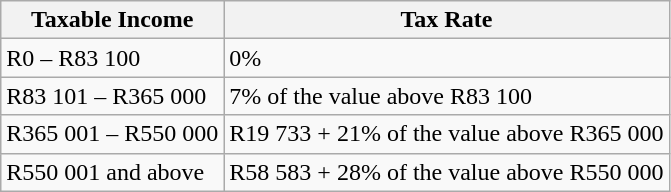<table class="wikitable">
<tr>
<th>Taxable Income</th>
<th>Tax Rate</th>
</tr>
<tr>
<td>R0 – R83 100</td>
<td>0%</td>
</tr>
<tr>
<td>R83 101 – R365 000</td>
<td>7% of the value above R83 100</td>
</tr>
<tr>
<td>R365 001 – R550 000</td>
<td>R19 733 + 21% of the value above R365 000</td>
</tr>
<tr>
<td>R550 001 and above</td>
<td>R58 583 + 28% of the value above R550 000</td>
</tr>
</table>
